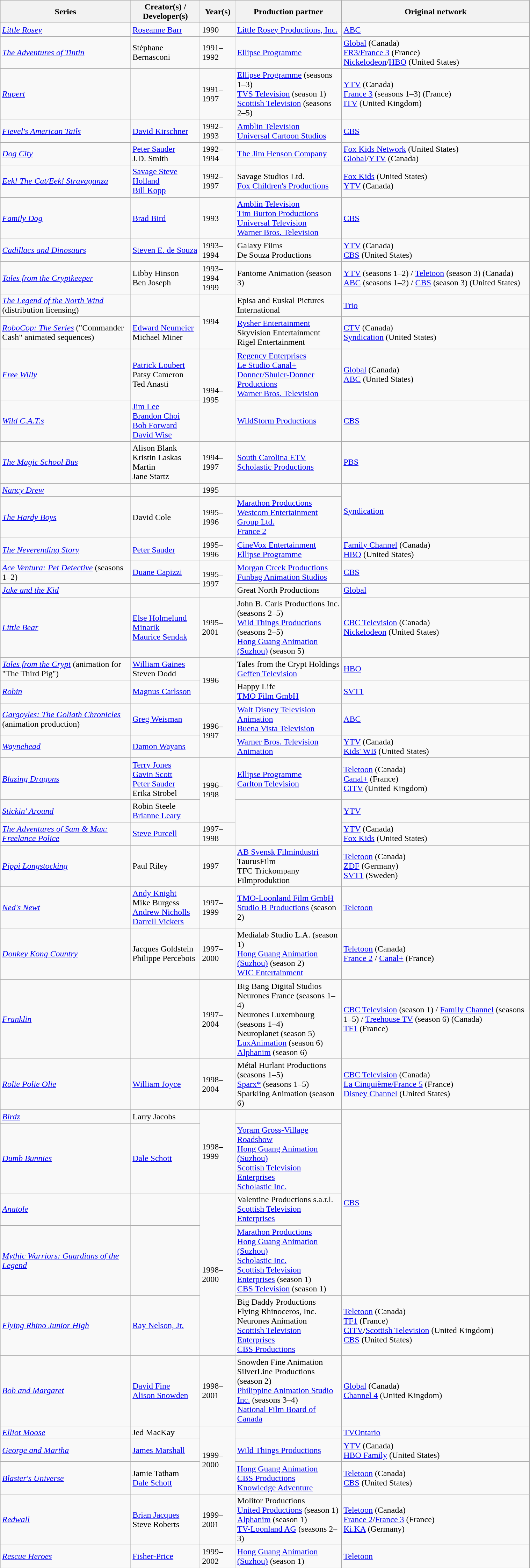<table class="wikitable sortable plainrowheaders" width="80%">
<tr>
<th>Series</th>
<th>Creator(s) / Developer(s)</th>
<th>Year(s)</th>
<th>Production partner</th>
<th>Original network</th>
</tr>
<tr>
<td><em><a href='#'>Little Rosey</a></em></td>
<td><a href='#'>Roseanne Barr</a></td>
<td>1990</td>
<td><a href='#'>Little Rosey Productions, Inc.</a></td>
<td><a href='#'>ABC</a></td>
</tr>
<tr>
<td><em><a href='#'>The Adventures of Tintin</a></em></td>
<td>Stéphane Bernasconi</td>
<td>1991–1992</td>
<td><a href='#'>Ellipse Programme</a></td>
<td><a href='#'>Global</a> (Canada)<br><a href='#'>FR3/France 3</a> (France)<br><a href='#'>Nickelodeon</a>/<a href='#'>HBO</a> (United States)</td>
</tr>
<tr>
<td><em><a href='#'>Rupert</a></em></td>
<td></td>
<td>1991–1997</td>
<td><a href='#'>Ellipse Programme</a> (seasons 1–3)<br><a href='#'>TVS Television</a> (season 1)<br><a href='#'>Scottish Television</a> (seasons 2–5)</td>
<td><a href='#'>YTV</a> (Canada)<br><a href='#'>France 3</a> (seasons 1–3) (France)<br><a href='#'>ITV</a> (United Kingdom)</td>
</tr>
<tr>
<td><em><a href='#'>Fievel's American Tails</a></em></td>
<td><a href='#'>David Kirschner</a></td>
<td>1992–1993</td>
<td><a href='#'>Amblin Television</a><br><a href='#'>Universal Cartoon Studios</a></td>
<td><a href='#'>CBS</a></td>
</tr>
<tr>
<td><em><a href='#'>Dog City</a></em></td>
<td><a href='#'>Peter Sauder</a><br>J.D. Smith</td>
<td>1992–1994</td>
<td><a href='#'>The Jim Henson Company</a></td>
<td><a href='#'>Fox Kids Network</a> (United States)<br><a href='#'>Global</a>/<a href='#'>YTV</a> (Canada)</td>
</tr>
<tr>
<td><em><a href='#'>Eek! The Cat/Eek! Stravaganza</a></em></td>
<td><a href='#'>Savage Steve Holland</a><br><a href='#'>Bill Kopp</a></td>
<td>1992–1997</td>
<td>Savage Studios Ltd.<br><a href='#'>Fox Children's Productions</a></td>
<td><a href='#'>Fox Kids</a> (United States)<br><a href='#'>YTV</a> (Canada)</td>
</tr>
<tr>
<td><em><a href='#'>Family Dog</a></em></td>
<td><a href='#'>Brad Bird</a></td>
<td>1993</td>
<td><a href='#'>Amblin Television</a><br><a href='#'>Tim Burton Productions</a><br><a href='#'>Universal Television</a><br><a href='#'>Warner Bros. Television</a></td>
<td><a href='#'>CBS</a></td>
</tr>
<tr>
<td><em><a href='#'>Cadillacs and Dinosaurs</a></em></td>
<td><a href='#'>Steven E. de Souza</a></td>
<td>1993–1994</td>
<td>Galaxy Films<br>De Souza Productions</td>
<td><a href='#'>YTV</a> (Canada)<br><a href='#'>CBS</a> (United States)</td>
</tr>
<tr>
<td><em><a href='#'>Tales from the Cryptkeeper</a></em></td>
<td>Libby Hinson<br>Ben Joseph</td>
<td>1993–1994<br>1999</td>
<td>Fantome Animation (season 3)</td>
<td><a href='#'>YTV</a> (seasons 1–2) / <a href='#'>Teletoon</a> (season 3) (Canada)<br><a href='#'>ABC</a> (seasons 1–2) / <a href='#'>CBS</a> (season 3) (United States)</td>
</tr>
<tr>
<td><em><a href='#'>The Legend of the North Wind</a></em> (distribution licensing)</td>
<td></td>
<td rowspan="2">1994</td>
<td>Episa and Euskal Pictures International</td>
<td><a href='#'>Trio</a></td>
</tr>
<tr>
<td><em><a href='#'>RoboCop: The Series</a></em> ("Commander Cash" animated sequences)</td>
<td><a href='#'>Edward Neumeier</a><br>Michael Miner</td>
<td><a href='#'>Rysher Entertainment</a><br>Skyvision Entertainment<br>Rigel Entertainment</td>
<td><a href='#'>CTV</a> (Canada)<br><a href='#'>Syndication</a> (United States)</td>
</tr>
<tr>
<td><em><a href='#'>Free Willy</a></em></td>
<td><a href='#'>Patrick Loubert</a><br>Patsy Cameron<br>Ted Anasti</td>
<td rowspan="2">1994–1995</td>
<td><a href='#'>Regency Enterprises</a><br><a href='#'>Le Studio Canal+</a><br><a href='#'>Donner/Shuler-Donner Productions</a><br><a href='#'>Warner Bros. Television</a></td>
<td><a href='#'>Global</a> (Canada)<br><a href='#'>ABC</a> (United States)</td>
</tr>
<tr>
<td><em><a href='#'>Wild C.A.T.s</a></em></td>
<td><a href='#'>Jim Lee</a><br><a href='#'>Brandon Choi</a><br><a href='#'>Bob Forward</a><br><a href='#'>David Wise</a></td>
<td><a href='#'>WildStorm Productions</a></td>
<td><a href='#'>CBS</a></td>
</tr>
<tr>
<td><em><a href='#'>The Magic School Bus</a></em></td>
<td>Alison Blank<br>Kristin Laskas Martin<br>Jane Startz</td>
<td>1994–1997</td>
<td><a href='#'>South Carolina ETV</a><br><a href='#'>Scholastic Productions</a></td>
<td><a href='#'>PBS</a></td>
</tr>
<tr>
<td><em><a href='#'>Nancy Drew</a></em></td>
<td></td>
<td>1995</td>
<td></td>
<td rowspan="2"><a href='#'>Syndication</a></td>
</tr>
<tr>
<td><em><a href='#'>The Hardy Boys</a></em></td>
<td>David Cole</td>
<td>1995–1996</td>
<td><a href='#'>Marathon Productions</a><br><a href='#'>Westcom Entertainment Group Ltd.</a><br><a href='#'>France 2</a></td>
</tr>
<tr>
<td><em><a href='#'>The Neverending Story</a></em></td>
<td><a href='#'>Peter Sauder</a></td>
<td>1995–1996</td>
<td><a href='#'>CineVox Entertainment</a><br><a href='#'>Ellipse Programme</a></td>
<td><a href='#'>Family Channel</a> (Canada)<br><a href='#'>HBO</a> (United States)</td>
</tr>
<tr>
<td><em><a href='#'>Ace Ventura: Pet Detective</a></em> (seasons 1–2)</td>
<td><a href='#'>Duane Capizzi</a></td>
<td rowspan="2">1995–1997</td>
<td><a href='#'>Morgan Creek Productions</a><br><a href='#'>Funbag Animation Studios</a></td>
<td><a href='#'>CBS</a></td>
</tr>
<tr>
<td><em><a href='#'>Jake and the Kid</a></em></td>
<td></td>
<td>Great North Productions</td>
<td><a href='#'>Global</a></td>
</tr>
<tr>
<td><em><a href='#'>Little Bear</a></em></td>
<td><a href='#'>Else Holmelund Minarik</a><br><a href='#'>Maurice Sendak</a></td>
<td>1995–2001</td>
<td>John B. Carls Productions Inc. (seasons 2–5)<br><a href='#'>Wild Things Productions</a> (seasons 2–5)<br><a href='#'>Hong Guang Animation (Suzhou)</a> (season 5)</td>
<td><a href='#'>CBC Television</a> (Canada)<br><a href='#'>Nickelodeon</a> (United States)</td>
</tr>
<tr>
<td><em><a href='#'>Tales from the Crypt</a></em> (animation for "The Third Pig")</td>
<td><a href='#'>William Gaines</a><br>Steven Dodd</td>
<td rowspan="2">1996</td>
<td>Tales from the Crypt Holdings<br><a href='#'>Geffen Television</a></td>
<td><a href='#'>HBO</a></td>
</tr>
<tr>
<td><em><a href='#'>Robin</a></em></td>
<td><a href='#'>Magnus Carlsson</a></td>
<td>Happy Life<br><a href='#'>TMO Film GmbH</a></td>
<td><a href='#'>SVT1</a></td>
</tr>
<tr>
<td><em><a href='#'>Gargoyles: The Goliath Chronicles</a></em> (animation production)</td>
<td><a href='#'>Greg Weisman</a></td>
<td rowspan="2">1996–1997</td>
<td><a href='#'>Walt Disney Television Animation</a><br><a href='#'>Buena Vista Television</a></td>
<td><a href='#'>ABC</a></td>
</tr>
<tr>
<td><em><a href='#'>Waynehead</a></em></td>
<td><a href='#'>Damon Wayans</a></td>
<td><a href='#'>Warner Bros. Television Animation</a></td>
<td><a href='#'>YTV</a> (Canada)<br><a href='#'>Kids' WB</a> (United States)</td>
</tr>
<tr>
<td><em><a href='#'>Blazing Dragons</a></em></td>
<td><a href='#'>Terry Jones</a><br><a href='#'>Gavin Scott</a><br><a href='#'>Peter Sauder</a><br>Erika Strobel</td>
<td rowspan="2">1996–1998</td>
<td><a href='#'>Ellipse Programme</a><br><a href='#'>Carlton Television</a></td>
<td><a href='#'>Teletoon</a> (Canada)<br><a href='#'>Canal+</a> (France)<br><a href='#'>CITV</a> (United Kingdom)</td>
</tr>
<tr>
<td><em><a href='#'>Stickin' Around</a></em></td>
<td>Robin Steele<br><a href='#'>Brianne Leary</a></td>
<td rowspan="2"></td>
<td><a href='#'>YTV</a></td>
</tr>
<tr>
<td><em><a href='#'>The Adventures of Sam & Max: Freelance Police</a></em></td>
<td><a href='#'>Steve Purcell</a></td>
<td>1997–1998</td>
<td><a href='#'>YTV</a> (Canada)<br><a href='#'>Fox Kids</a> (United States)</td>
</tr>
<tr>
<td><em><a href='#'>Pippi Longstocking</a></em></td>
<td>Paul Riley</td>
<td>1997</td>
<td><a href='#'>AB Svensk Filmindustri</a><br>TaurusFilm<br>TFC Trickompany Filmproduktion</td>
<td><a href='#'>Teletoon</a> (Canada)<br><a href='#'>ZDF</a> (Germany)<br><a href='#'>SVT1</a> (Sweden)</td>
</tr>
<tr>
<td><em><a href='#'>Ned's Newt</a></em></td>
<td><a href='#'>Andy Knight</a><br>Mike Burgess<br><a href='#'>Andrew Nicholls<br>Darrell Vickers</a></td>
<td>1997–1999</td>
<td><a href='#'>TMO-Loonland Film GmbH</a><br><a href='#'>Studio B Productions</a> (season 2)</td>
<td><a href='#'>Teletoon</a></td>
</tr>
<tr>
<td><em><a href='#'>Donkey Kong Country</a></em></td>
<td>Jacques Goldstein<br>Philippe Percebois</td>
<td>1997–2000</td>
<td>Medialab Studio L.A. (season 1)<br><a href='#'>Hong Guang Animation (Suzhou)</a> (season 2)<br><a href='#'>WIC Entertainment</a></td>
<td><a href='#'>Teletoon</a> (Canada)<br><a href='#'>France 2</a> / <a href='#'>Canal+</a> (France)</td>
</tr>
<tr>
<td><em><a href='#'>Franklin</a></em></td>
<td></td>
<td>1997–2004</td>
<td>Big Bang Digital Studios<br>Neurones France (seasons 1–4)<br>Neurones Luxembourg (seasons 1–4)<br>Neuroplanet (season 5)<br><a href='#'>LuxAnimation</a> (season 6)<br><a href='#'>Alphanim</a> (season 6)</td>
<td><a href='#'>CBC Television</a> (season 1) / <a href='#'>Family Channel</a> (seasons 1–5) / <a href='#'>Treehouse TV</a> (season 6) (Canada)<br><a href='#'>TF1</a> (France)</td>
</tr>
<tr>
<td><em><a href='#'>Rolie Polie Olie</a></em></td>
<td><a href='#'>William Joyce</a></td>
<td>1998–2004</td>
<td>Métal Hurlant Productions (seasons 1–5)<br><a href='#'>Sparx*</a> (seasons 1–5)<br>Sparkling Animation (season 6)</td>
<td><a href='#'>CBC Television</a> (Canada)<br><a href='#'>La Cinquième/France 5</a> (France)<br><a href='#'>Disney Channel</a> (United States)</td>
</tr>
<tr>
<td><em><a href='#'>Birdz</a></em></td>
<td>Larry Jacobs</td>
<td rowspan="2">1998–1999</td>
<td></td>
<td rowspan="4"><a href='#'>CBS</a></td>
</tr>
<tr>
<td><em><a href='#'>Dumb Bunnies</a></em></td>
<td><a href='#'>Dale Schott</a></td>
<td><a href='#'>Yoram Gross-Village Roadshow</a><br><a href='#'>Hong Guang Animation (Suzhou)</a><br><a href='#'>Scottish Television Enterprises</a><br><a href='#'>Scholastic Inc.</a></td>
</tr>
<tr>
<td><em><a href='#'>Anatole</a></em></td>
<td></td>
<td rowspan="3">1998–2000</td>
<td>Valentine Productions s.a.r.l.<br><a href='#'>Scottish Television Enterprises</a></td>
</tr>
<tr>
<td><em><a href='#'>Mythic Warriors: Guardians of the Legend</a></em></td>
<td></td>
<td><a href='#'>Marathon Productions</a><br><a href='#'>Hong Guang Animation (Suzhou)</a><br><a href='#'>Scholastic Inc.</a><br><a href='#'>Scottish Television Enterprises</a> (season 1)<br><a href='#'>CBS Television</a> (season 1)</td>
</tr>
<tr>
<td><em><a href='#'>Flying Rhino Junior High</a></em></td>
<td><a href='#'>Ray Nelson, Jr.</a></td>
<td>Big Daddy Productions<br>Flying Rhinoceros, Inc.<br>Neurones Animation<br><a href='#'>Scottish Television Enterprises</a><br><a href='#'>CBS Productions</a></td>
<td><a href='#'>Teletoon</a> (Canada)<br><a href='#'>TF1</a> (France)<br><a href='#'>CITV</a>/<a href='#'>Scottish Television</a> (United Kingdom)<br><a href='#'>CBS</a> (United States)</td>
</tr>
<tr>
<td><em><a href='#'>Bob and Margaret</a></em></td>
<td><a href='#'>David Fine</a><br><a href='#'>Alison Snowden</a></td>
<td>1998–2001</td>
<td>Snowden Fine Animation<br>SilverLine Productions (season 2)<br><a href='#'>Philippine Animation Studio Inc.</a> (seasons 3–4)<br><a href='#'>National Film Board of Canada</a></td>
<td><a href='#'>Global</a> (Canada)<br><a href='#'>Channel 4</a> (United Kingdom)</td>
</tr>
<tr>
<td><em><a href='#'>Elliot Moose</a></em></td>
<td>Jed MacKay</td>
<td rowspan="3">1999–2000</td>
<td></td>
<td><a href='#'>TVOntario</a></td>
</tr>
<tr>
<td><em><a href='#'>George and Martha</a></em></td>
<td><a href='#'>James Marshall</a></td>
<td><a href='#'>Wild Things Productions</a></td>
<td><a href='#'>YTV</a> (Canada)<br><a href='#'>HBO Family</a> (United States)</td>
</tr>
<tr>
<td><em><a href='#'>Blaster's Universe</a></em></td>
<td>Jamie Tatham<br><a href='#'>Dale Schott</a></td>
<td><a href='#'>Hong Guang Animation</a><br><a href='#'>CBS Productions</a><br><a href='#'>Knowledge Adventure</a></td>
<td><a href='#'>Teletoon</a> (Canada)<br><a href='#'>CBS</a> (United States)</td>
</tr>
<tr>
<td><em><a href='#'>Redwall</a></em></td>
<td><a href='#'>Brian Jacques</a><br>Steve Roberts</td>
<td>1999–2001</td>
<td>Molitor Productions<br><a href='#'>United Productions</a> (season 1)<br><a href='#'>Alphanim</a> (season 1)<br><a href='#'>TV-Loonland AG</a> (seasons 2–3)</td>
<td><a href='#'>Teletoon</a> (Canada)<br><a href='#'>France 2</a>/<a href='#'>France 3</a> (France)<br><a href='#'>Ki.KA</a> (Germany)</td>
</tr>
<tr>
<td><em><a href='#'>Rescue Heroes</a></em></td>
<td><a href='#'>Fisher-Price</a></td>
<td>1999–2002</td>
<td><a href='#'>Hong Guang Animation (Suzhou)</a> (season 1)</td>
<td><a href='#'>Teletoon</a></td>
</tr>
</table>
